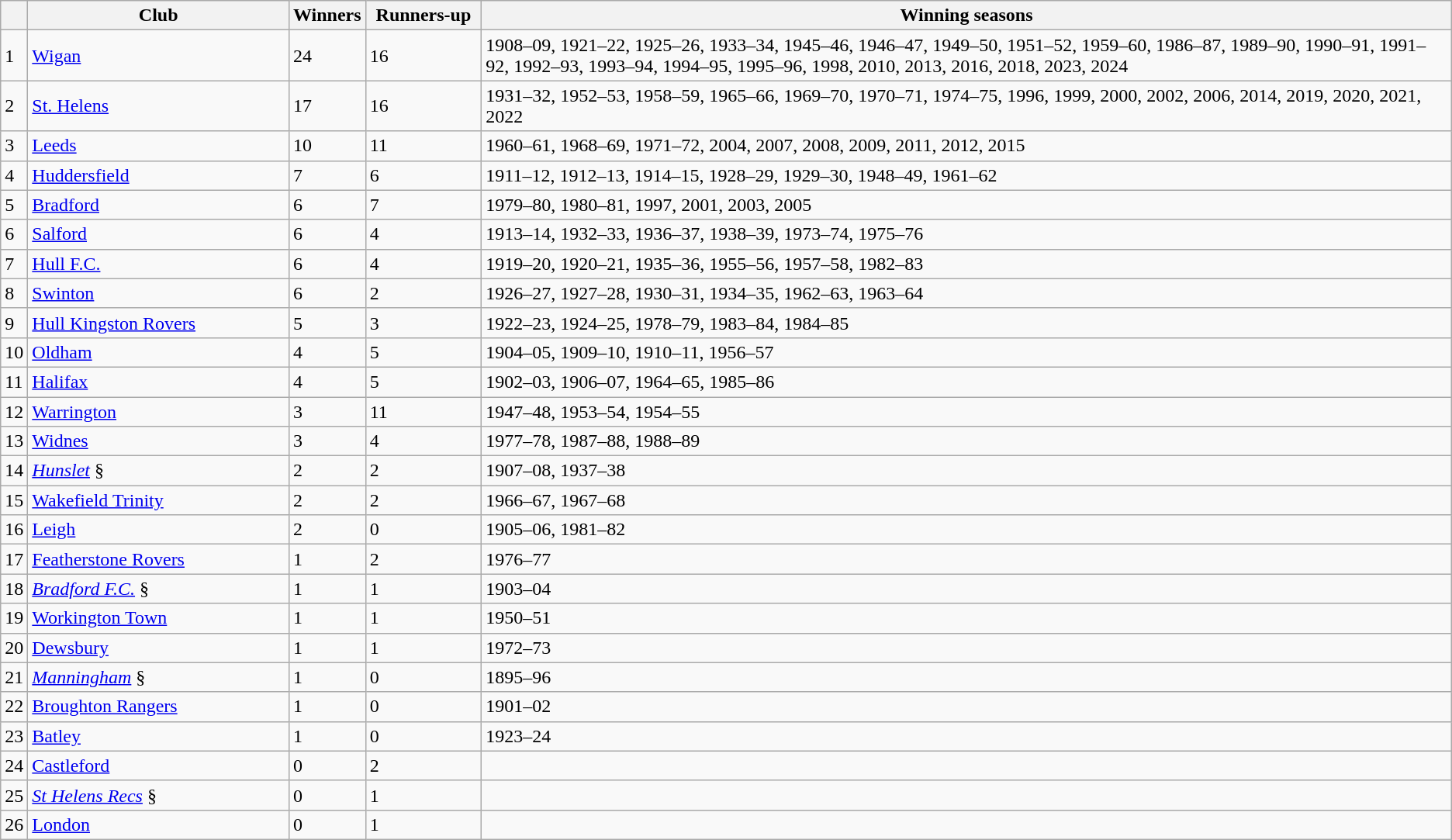<table class="wikitable sortable">
<tr>
<th></th>
<th style="width:18%;">Club</th>
<th>Winners</th>
<th style="width:8%;">Runners-up</th>
<th>Winning seasons</th>
</tr>
<tr>
<td>1</td>
<td> <a href='#'>Wigan</a></td>
<td>24</td>
<td>16</td>
<td>1908–09, 1921–22, 1925–26, 1933–34, 1945–46, 1946–47, 1949–50, 1951–52, 1959–60, 1986–87, 1989–90, 1990–91, 1991–92, 1992–93, 1993–94, 1994–95, 1995–96, 1998, 2010, 2013, 2016, 2018, 2023, 2024</td>
</tr>
<tr>
<td>2</td>
<td align=left> <a href='#'>St. Helens</a></td>
<td>17</td>
<td>16</td>
<td>1931–32, 1952–53, 1958–59, 1965–66, 1969–70, 1970–71, 1974–75, 1996, 1999, 2000, 2002, 2006, 2014, 2019, 2020, 2021, 2022</td>
</tr>
<tr>
<td>3</td>
<td align=left> <a href='#'>Leeds</a></td>
<td>10</td>
<td>11</td>
<td>1960–61, 1968–69, 1971–72, 2004, 2007, 2008, 2009, 2011, 2012, 2015</td>
</tr>
<tr>
<td>4</td>
<td align=left> <a href='#'>Huddersfield</a></td>
<td>7</td>
<td>6</td>
<td>1911–12, 1912–13, 1914–15, 1928–29, 1929–30, 1948–49, 1961–62</td>
</tr>
<tr>
<td>5</td>
<td align=left> <a href='#'>Bradford</a></td>
<td>6</td>
<td>7</td>
<td>1979–80, 1980–81, 1997, 2001, 2003, 2005</td>
</tr>
<tr>
<td>6</td>
<td align=left> <a href='#'>Salford</a></td>
<td>6</td>
<td>4</td>
<td>1913–14, 1932–33, 1936–37, 1938–39, 1973–74, 1975–76</td>
</tr>
<tr>
<td>7</td>
<td align=left> <a href='#'>Hull F.C.</a></td>
<td>6</td>
<td>4</td>
<td>1919–20, 1920–21, 1935–36, 1955–56, 1957–58, 1982–83</td>
</tr>
<tr>
<td>8</td>
<td align=left> <a href='#'>Swinton</a></td>
<td>6</td>
<td>2</td>
<td>1926–27, 1927–28, 1930–31, 1934–35, 1962–63, 1963–64</td>
</tr>
<tr>
<td>9</td>
<td align=left> <a href='#'>Hull Kingston Rovers</a></td>
<td>5</td>
<td>3</td>
<td>1922–23, 1924–25, 1978–79, 1983–84, 1984–85</td>
</tr>
<tr>
<td>10</td>
<td align=left> <a href='#'>Oldham</a></td>
<td>4</td>
<td>5</td>
<td>1904–05, 1909–10, 1910–11, 1956–57</td>
</tr>
<tr>
<td>11</td>
<td align=left> <a href='#'>Halifax</a></td>
<td>4</td>
<td>5</td>
<td>1902–03, 1906–07, 1964–65, 1985–86</td>
</tr>
<tr>
<td>12</td>
<td align=left> <a href='#'>Warrington</a></td>
<td>3</td>
<td>11</td>
<td>1947–48, 1953–54, 1954–55</td>
</tr>
<tr>
<td>13</td>
<td align=left> <a href='#'>Widnes</a></td>
<td>3</td>
<td>4</td>
<td>1977–78, 1987–88, 1988–89</td>
</tr>
<tr>
<td>14</td>
<td align=left> <em><a href='#'>Hunslet</a></em> §</td>
<td>2</td>
<td>2</td>
<td>1907–08, 1937–38</td>
</tr>
<tr>
<td>15</td>
<td align=left> <a href='#'>Wakefield Trinity</a></td>
<td>2</td>
<td>2</td>
<td>1966–67, 1967–68</td>
</tr>
<tr>
<td>16</td>
<td align=left> <a href='#'>Leigh</a></td>
<td>2</td>
<td>0</td>
<td>1905–06, 1981–82</td>
</tr>
<tr>
<td>17</td>
<td align=left> <a href='#'>Featherstone Rovers</a></td>
<td>1</td>
<td>2</td>
<td>1976–77</td>
</tr>
<tr>
<td>18</td>
<td align=left><em><a href='#'>Bradford F.C.</a></em> §</td>
<td>1</td>
<td>1</td>
<td>1903–04</td>
</tr>
<tr>
<td>19</td>
<td align=left> <a href='#'>Workington Town</a></td>
<td>1</td>
<td>1</td>
<td>1950–51</td>
</tr>
<tr>
<td>20</td>
<td align=left> <a href='#'>Dewsbury</a></td>
<td>1</td>
<td>1</td>
<td>1972–73</td>
</tr>
<tr>
<td>21</td>
<td align=left><em><a href='#'>Manningham</a></em> §</td>
<td>1</td>
<td>0</td>
<td>1895–96</td>
</tr>
<tr>
<td>22</td>
<td align=left><a href='#'>Broughton Rangers</a></td>
<td>1</td>
<td>0</td>
<td>1901–02</td>
</tr>
<tr>
<td>23</td>
<td align=left> <a href='#'>Batley</a></td>
<td>1</td>
<td>0</td>
<td>1923–24</td>
</tr>
<tr>
<td>24</td>
<td align=left> <a href='#'>Castleford</a></td>
<td>0</td>
<td>2</td>
<td></td>
</tr>
<tr>
<td>25</td>
<td align=left><em><a href='#'>St Helens Recs</a></em> §</td>
<td>0</td>
<td>1</td>
<td></td>
</tr>
<tr>
<td>26</td>
<td align=left> <a href='#'>London</a></td>
<td>0</td>
<td>1</td>
<td></td>
</tr>
</table>
